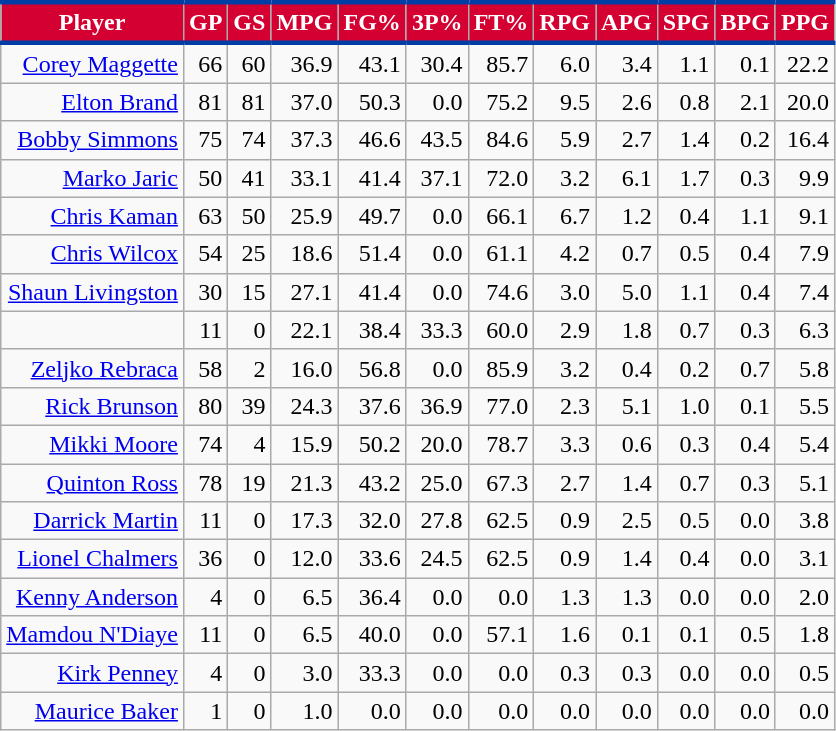<table class="wikitable sortable" style="text-align:right;">
<tr>
<th style="background:#D50032; color:#FFFFFF; border-top:#003DA5 3px solid; border-bottom:#003DA5 3px solid;">Player</th>
<th style="background:#D50032; color:#FFFFFF; border-top:#003DA5 3px solid; border-bottom:#003DA5 3px solid;">GP</th>
<th style="background:#D50032; color:#FFFFFF; border-top:#003DA5 3px solid; border-bottom:#003DA5 3px solid;">GS</th>
<th style="background:#D50032; color:#FFFFFF; border-top:#003DA5 3px solid; border-bottom:#003DA5 3px solid;">MPG</th>
<th style="background:#D50032; color:#FFFFFF; border-top:#003DA5 3px solid; border-bottom:#003DA5 3px solid;">FG%</th>
<th style="background:#D50032; color:#FFFFFF; border-top:#003DA5 3px solid; border-bottom:#003DA5 3px solid;">3P%</th>
<th style="background:#D50032; color:#FFFFFF; border-top:#003DA5 3px solid; border-bottom:#003DA5 3px solid;">FT%</th>
<th style="background:#D50032; color:#FFFFFF; border-top:#003DA5 3px solid; border-bottom:#003DA5 3px solid;">RPG</th>
<th style="background:#D50032; color:#FFFFFF; border-top:#003DA5 3px solid; border-bottom:#003DA5 3px solid;">APG</th>
<th style="background:#D50032; color:#FFFFFF; border-top:#003DA5 3px solid; border-bottom:#003DA5 3px solid;">SPG</th>
<th style="background:#D50032; color:#FFFFFF; border-top:#003DA5 3px solid; border-bottom:#003DA5 3px solid;">BPG</th>
<th style="background:#D50032; color:#FFFFFF; border-top:#003DA5 3px solid; border-bottom:#003DA5 3px solid;">PPG</th>
</tr>
<tr>
<td><a href='#'>Corey Maggette</a></td>
<td>66</td>
<td>60</td>
<td>36.9</td>
<td>43.1</td>
<td>30.4</td>
<td>85.7</td>
<td>6.0</td>
<td>3.4</td>
<td>1.1</td>
<td>0.1</td>
<td>22.2</td>
</tr>
<tr>
<td><a href='#'>Elton Brand</a></td>
<td>81</td>
<td>81</td>
<td>37.0</td>
<td>50.3</td>
<td>0.0</td>
<td>75.2</td>
<td>9.5</td>
<td>2.6</td>
<td>0.8</td>
<td>2.1</td>
<td>20.0</td>
</tr>
<tr>
<td><a href='#'>Bobby Simmons</a></td>
<td>75</td>
<td>74</td>
<td>37.3</td>
<td>46.6</td>
<td>43.5</td>
<td>84.6</td>
<td>5.9</td>
<td>2.7</td>
<td>1.4</td>
<td>0.2</td>
<td>16.4</td>
</tr>
<tr>
<td><a href='#'>Marko Jaric</a></td>
<td>50</td>
<td>41</td>
<td>33.1</td>
<td>41.4</td>
<td>37.1</td>
<td>72.0</td>
<td>3.2</td>
<td>6.1</td>
<td>1.7</td>
<td>0.3</td>
<td>9.9</td>
</tr>
<tr>
<td><a href='#'>Chris Kaman</a></td>
<td>63</td>
<td>50</td>
<td>25.9</td>
<td>49.7</td>
<td>0.0</td>
<td>66.1</td>
<td>6.7</td>
<td>1.2</td>
<td>0.4</td>
<td>1.1</td>
<td>9.1</td>
</tr>
<tr>
<td><a href='#'>Chris Wilcox</a></td>
<td>54</td>
<td>25</td>
<td>18.6</td>
<td>51.4</td>
<td>0.0</td>
<td>61.1</td>
<td>4.2</td>
<td>0.7</td>
<td>0.5</td>
<td>0.4</td>
<td>7.9</td>
</tr>
<tr>
<td><a href='#'>Shaun Livingston</a></td>
<td>30</td>
<td>15</td>
<td>27.1</td>
<td>41.4</td>
<td>0.0</td>
<td>74.6</td>
<td>3.0</td>
<td>5.0</td>
<td>1.1</td>
<td>0.4</td>
<td>7.4</td>
</tr>
<tr>
<td></td>
<td>11</td>
<td>0</td>
<td>22.1</td>
<td>38.4</td>
<td>33.3</td>
<td>60.0</td>
<td>2.9</td>
<td>1.8</td>
<td>0.7</td>
<td>0.3</td>
<td>6.3</td>
</tr>
<tr>
<td><a href='#'>Zeljko Rebraca</a></td>
<td>58</td>
<td>2</td>
<td>16.0</td>
<td>56.8</td>
<td>0.0</td>
<td>85.9</td>
<td>3.2</td>
<td>0.4</td>
<td>0.2</td>
<td>0.7</td>
<td>5.8</td>
</tr>
<tr>
<td><a href='#'>Rick Brunson</a></td>
<td>80</td>
<td>39</td>
<td>24.3</td>
<td>37.6</td>
<td>36.9</td>
<td>77.0</td>
<td>2.3</td>
<td>5.1</td>
<td>1.0</td>
<td>0.1</td>
<td>5.5</td>
</tr>
<tr>
<td><a href='#'>Mikki Moore</a></td>
<td>74</td>
<td>4</td>
<td>15.9</td>
<td>50.2</td>
<td>20.0</td>
<td>78.7</td>
<td>3.3</td>
<td>0.6</td>
<td>0.3</td>
<td>0.4</td>
<td>5.4</td>
</tr>
<tr>
<td><a href='#'>Quinton Ross</a></td>
<td>78</td>
<td>19</td>
<td>21.3</td>
<td>43.2</td>
<td>25.0</td>
<td>67.3</td>
<td>2.7</td>
<td>1.4</td>
<td>0.7</td>
<td>0.3</td>
<td>5.1</td>
</tr>
<tr>
<td><a href='#'>Darrick Martin</a></td>
<td>11</td>
<td>0</td>
<td>17.3</td>
<td>32.0</td>
<td>27.8</td>
<td>62.5</td>
<td>0.9</td>
<td>2.5</td>
<td>0.5</td>
<td>0.0</td>
<td>3.8</td>
</tr>
<tr>
<td><a href='#'>Lionel Chalmers</a></td>
<td>36</td>
<td>0</td>
<td>12.0</td>
<td>33.6</td>
<td>24.5</td>
<td>62.5</td>
<td>0.9</td>
<td>1.4</td>
<td>0.4</td>
<td>0.0</td>
<td>3.1</td>
</tr>
<tr>
<td><a href='#'>Kenny Anderson</a></td>
<td>4</td>
<td>0</td>
<td>6.5</td>
<td>36.4</td>
<td>0.0</td>
<td>0.0</td>
<td>1.3</td>
<td>1.3</td>
<td>0.0</td>
<td>0.0</td>
<td>2.0</td>
</tr>
<tr>
<td><a href='#'>Mamdou N'Diaye</a></td>
<td>11</td>
<td>0</td>
<td>6.5</td>
<td>40.0</td>
<td>0.0</td>
<td>57.1</td>
<td>1.6</td>
<td>0.1</td>
<td>0.1</td>
<td>0.5</td>
<td>1.8</td>
</tr>
<tr>
<td><a href='#'>Kirk Penney</a></td>
<td>4</td>
<td>0</td>
<td>3.0</td>
<td>33.3</td>
<td>0.0</td>
<td>0.0</td>
<td>0.3</td>
<td>0.3</td>
<td>0.0</td>
<td>0.0</td>
<td>0.5</td>
</tr>
<tr>
<td><a href='#'>Maurice Baker</a></td>
<td>1</td>
<td>0</td>
<td>1.0</td>
<td>0.0</td>
<td>0.0</td>
<td>0.0</td>
<td>0.0</td>
<td>0.0</td>
<td>0.0</td>
<td>0.0</td>
<td>0.0</td>
</tr>
</table>
